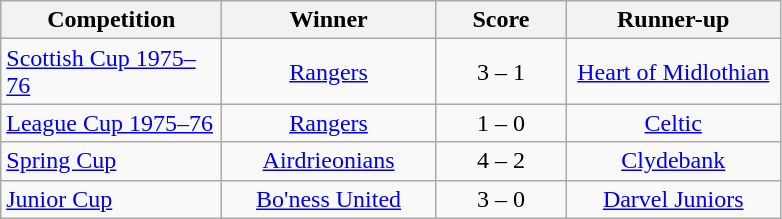<table class="wikitable" style="text-align: center;">
<tr>
<th width=140>Competition</th>
<th width=135>Winner</th>
<th width=80>Score</th>
<th width=135>Runner-up</th>
</tr>
<tr>
<td align=left><a href='#'>Scottish Cup 1975–76</a></td>
<td><a href='#'>Rangers</a></td>
<td>3 – 1</td>
<td><a href='#'>Heart of Midlothian</a></td>
</tr>
<tr>
<td align=left><a href='#'>League Cup 1975–76</a></td>
<td><a href='#'>Rangers</a></td>
<td>1 – 0</td>
<td><a href='#'>Celtic</a></td>
</tr>
<tr>
<td align=left><a href='#'>Spring Cup</a></td>
<td><a href='#'>Airdrieonians</a></td>
<td>4 – 2 </td>
<td><a href='#'>Clydebank</a></td>
</tr>
<tr>
<td align=left><a href='#'>Junior Cup</a></td>
<td><a href='#'>Bo'ness United</a></td>
<td>3 – 0</td>
<td><a href='#'>Darvel Juniors</a></td>
</tr>
</table>
